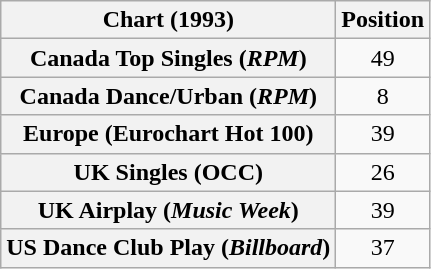<table class="wikitable sortable plainrowheaders" style="text-align:center">
<tr>
<th scope="col">Chart (1993)</th>
<th scope="col">Position</th>
</tr>
<tr>
<th scope="row">Canada Top Singles (<em>RPM</em>)</th>
<td>49</td>
</tr>
<tr>
<th scope="row">Canada Dance/Urban (<em>RPM</em>)</th>
<td>8</td>
</tr>
<tr>
<th scope="row">Europe (Eurochart Hot 100)</th>
<td>39</td>
</tr>
<tr>
<th scope="row">UK Singles (OCC)</th>
<td>26</td>
</tr>
<tr>
<th scope="row">UK Airplay (<em>Music Week</em>)</th>
<td>39</td>
</tr>
<tr>
<th scope="row">US Dance Club Play (<em>Billboard</em>)</th>
<td>37</td>
</tr>
</table>
